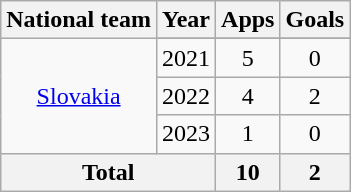<table class="wikitable" style="text-align:center">
<tr>
<th>National team</th>
<th>Year</th>
<th>Apps</th>
<th>Goals</th>
</tr>
<tr>
<td rowspan=4><a href='#'>Slovakia</a></td>
</tr>
<tr>
<td>2021</td>
<td>5</td>
<td>0</td>
</tr>
<tr>
<td>2022</td>
<td>4</td>
<td>2</td>
</tr>
<tr>
<td>2023</td>
<td>1</td>
<td>0</td>
</tr>
<tr>
<th colspan="2">Total</th>
<th>10</th>
<th>2</th>
</tr>
</table>
